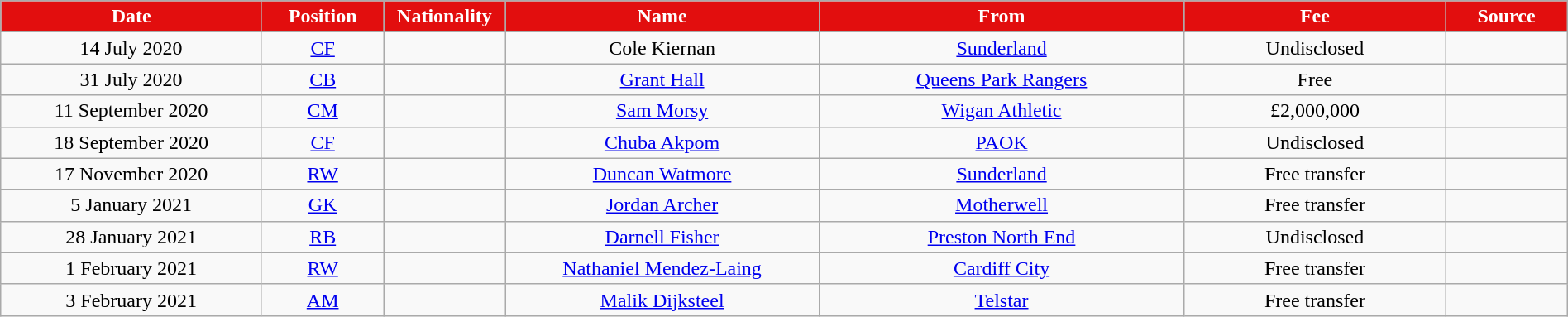<table class="wikitable"  style="text-align:center; width:100%; ">
<tr>
<th style="background:#E20E0E; color:white; width:15%">Date</th>
<th style="background:#E20E0E; color:white; width:07%">Position</th>
<th style="background:#E20E0E; color:white; width:07%">Nationality</th>
<th style="background:#E20E0E; color:white; width:18%">Name</th>
<th style="background:#E20E0E; color:white; width:21%">From</th>
<th style="background:#E20E0E; color:white; width:15%">Fee</th>
<th style="background:#E20E0E; color:white; width:07%">Source</th>
</tr>
<tr>
<td>14 July 2020</td>
<td><a href='#'>CF</a></td>
<td></td>
<td>Cole Kiernan</td>
<td><a href='#'>Sunderland</a></td>
<td>Undisclosed</td>
<td></td>
</tr>
<tr>
<td>31 July 2020</td>
<td><a href='#'>CB</a></td>
<td></td>
<td><a href='#'>Grant Hall</a></td>
<td><a href='#'>Queens Park Rangers</a></td>
<td>Free</td>
<td></td>
</tr>
<tr>
<td>11 September 2020</td>
<td><a href='#'>CM</a></td>
<td></td>
<td><a href='#'>Sam Morsy</a></td>
<td><a href='#'>Wigan Athletic</a></td>
<td>£2,000,000</td>
<td></td>
</tr>
<tr>
<td>18 September 2020</td>
<td><a href='#'>CF</a></td>
<td></td>
<td><a href='#'>Chuba Akpom</a></td>
<td> <a href='#'>PAOK</a></td>
<td>Undisclosed</td>
<td></td>
</tr>
<tr>
<td>17 November 2020</td>
<td><a href='#'>RW</a></td>
<td></td>
<td><a href='#'>Duncan Watmore</a></td>
<td><a href='#'>Sunderland</a></td>
<td>Free transfer</td>
<td></td>
</tr>
<tr>
<td>5 January 2021</td>
<td><a href='#'>GK</a></td>
<td></td>
<td><a href='#'>Jordan Archer</a></td>
<td> <a href='#'>Motherwell</a></td>
<td>Free transfer</td>
<td></td>
</tr>
<tr>
<td>28 January 2021</td>
<td><a href='#'>RB</a></td>
<td></td>
<td><a href='#'>Darnell Fisher</a></td>
<td><a href='#'>Preston North End</a></td>
<td>Undisclosed</td>
<td></td>
</tr>
<tr>
<td>1 February 2021</td>
<td><a href='#'>RW</a></td>
<td></td>
<td><a href='#'>Nathaniel Mendez-Laing</a></td>
<td> <a href='#'>Cardiff City</a></td>
<td>Free transfer</td>
<td></td>
</tr>
<tr>
<td>3 February 2021</td>
<td><a href='#'>AM</a></td>
<td></td>
<td><a href='#'>Malik Dijksteel</a></td>
<td> <a href='#'>Telstar</a></td>
<td>Free transfer</td>
<td></td>
</tr>
</table>
